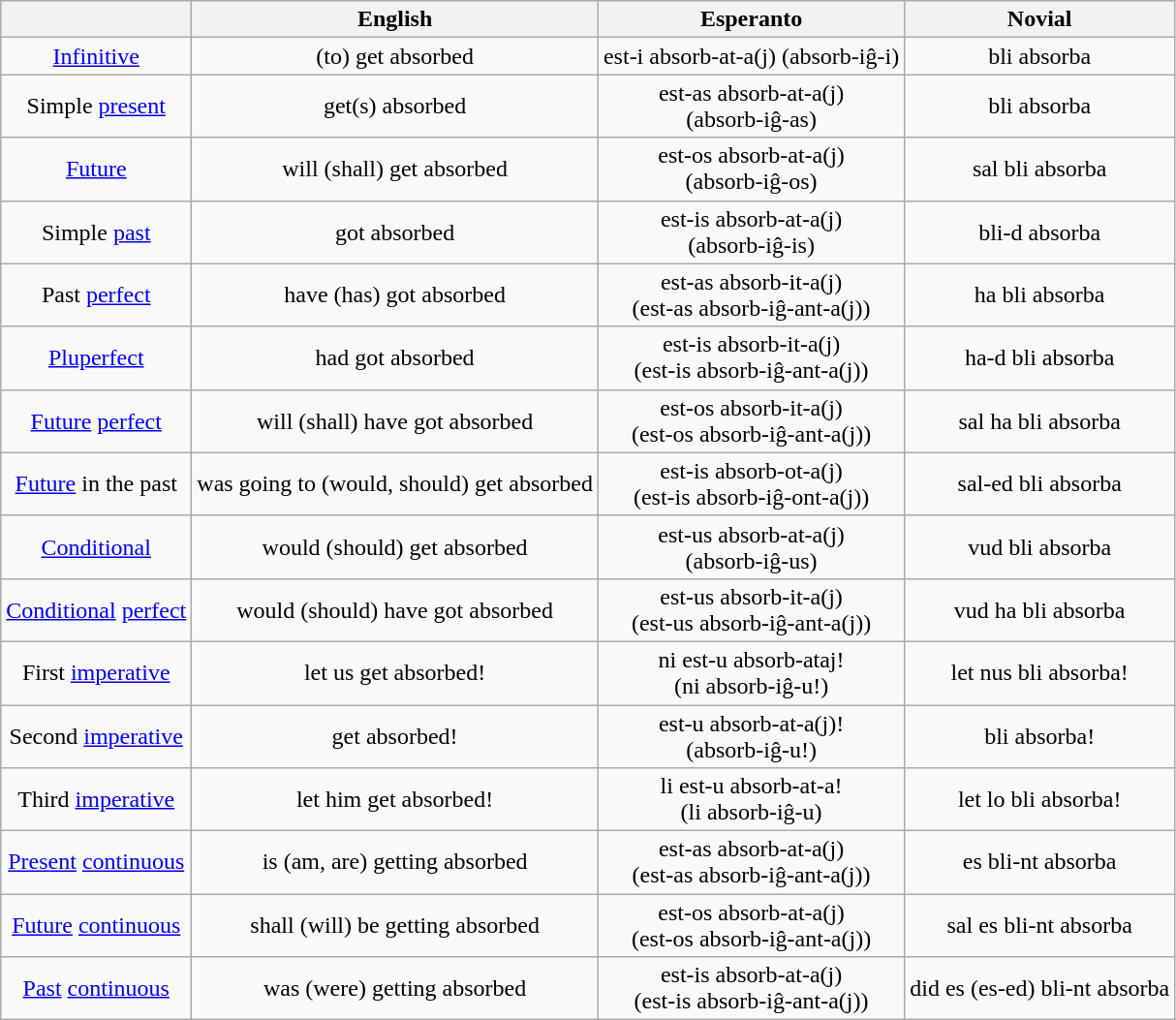<table class="wikitable" style="text-align:center;">
<tr>
<th></th>
<th>English</th>
<th>Esperanto</th>
<th>Novial</th>
</tr>
<tr>
<td><a href='#'>Infinitive</a></td>
<td>(to) get absorbed</td>
<td>est-i absorb-at-a(j) (absorb-iĝ-i)</td>
<td>bli absorba</td>
</tr>
<tr>
<td>Simple <a href='#'>present</a></td>
<td>get(s) absorbed</td>
<td>est-as absorb-at-a(j) <br>(absorb-iĝ-as)</td>
<td>bli absorba</td>
</tr>
<tr>
<td><a href='#'>Future</a></td>
<td>will (shall) get absorbed</td>
<td>est-os absorb-at-a(j) <br>(absorb-iĝ-os)</td>
<td>sal bli absorba</td>
</tr>
<tr>
<td>Simple <a href='#'>past</a></td>
<td>got absorbed</td>
<td>est-is absorb-at-a(j) <br>(absorb-iĝ-is)</td>
<td>bli-d absorba</td>
</tr>
<tr>
<td>Past <a href='#'>perfect</a></td>
<td>have (has) got absorbed</td>
<td>est-as absorb-it-a(j) <br>(est-as absorb-iĝ-ant-a(j))</td>
<td>ha bli absorba</td>
</tr>
<tr>
<td><a href='#'>Pluperfect</a></td>
<td>had got absorbed</td>
<td>est-is absorb-it-a(j) <br>(est-is absorb-iĝ-ant-a(j))</td>
<td>ha-d bli absorba</td>
</tr>
<tr>
<td><a href='#'>Future</a> <a href='#'>perfect</a></td>
<td>will (shall) have got absorbed</td>
<td>est-os absorb-it-a(j) <br>(est-os absorb-iĝ-ant-a(j))</td>
<td>sal ha bli absorba</td>
</tr>
<tr>
<td><a href='#'>Future</a> in the past</td>
<td>was going to (would, should) get absorbed</td>
<td>est-is absorb-ot-a(j) <br>(est-is absorb-iĝ-ont-a(j))</td>
<td>sal-ed bli absorba</td>
</tr>
<tr>
<td><a href='#'>Conditional</a></td>
<td>would (should) get absorbed</td>
<td>est-us absorb-at-a(j) <br>(absorb-iĝ-us)</td>
<td>vud bli absorba</td>
</tr>
<tr>
<td><a href='#'>Conditional</a> <a href='#'>perfect</a></td>
<td>would (should) have got absorbed</td>
<td>est-us absorb-it-a(j) <br>(est-us absorb-iĝ-ant-a(j))</td>
<td>vud ha bli absorba</td>
</tr>
<tr>
<td>First <a href='#'>imperative</a></td>
<td>let us get absorbed!</td>
<td>ni est-u absorb-ataj! <br>(ni absorb-iĝ-u!)</td>
<td>let nus bli absorba!</td>
</tr>
<tr>
<td>Second <a href='#'>imperative</a></td>
<td>get absorbed!</td>
<td>est-u absorb-at-a(j)! <br>(absorb-iĝ-u!)</td>
<td>bli absorba!</td>
</tr>
<tr>
<td>Third <a href='#'>imperative</a></td>
<td>let him get absorbed!</td>
<td>li est-u absorb-at-a! <br>(li absorb-iĝ-u)</td>
<td>let lo bli absorba!</td>
</tr>
<tr>
<td><a href='#'>Present</a> <a href='#'>continuous</a></td>
<td>is (am, are) getting absorbed</td>
<td>est-as absorb-at-a(j) <br>(est-as absorb-iĝ-ant-a(j))</td>
<td>es bli-nt absorba</td>
</tr>
<tr>
<td><a href='#'>Future</a> <a href='#'>continuous</a></td>
<td>shall (will) be getting absorbed</td>
<td>est-os absorb-at-a(j) <br>(est-os absorb-iĝ-ant-a(j))</td>
<td>sal es bli-nt absorba</td>
</tr>
<tr>
<td><a href='#'>Past</a> <a href='#'>continuous</a></td>
<td>was (were) getting absorbed</td>
<td>est-is absorb-at-a(j)          <br>(est-is absorb-iĝ-ant-a(j))</td>
<td>did es (es-ed) bli-nt absorba</td>
</tr>
</table>
